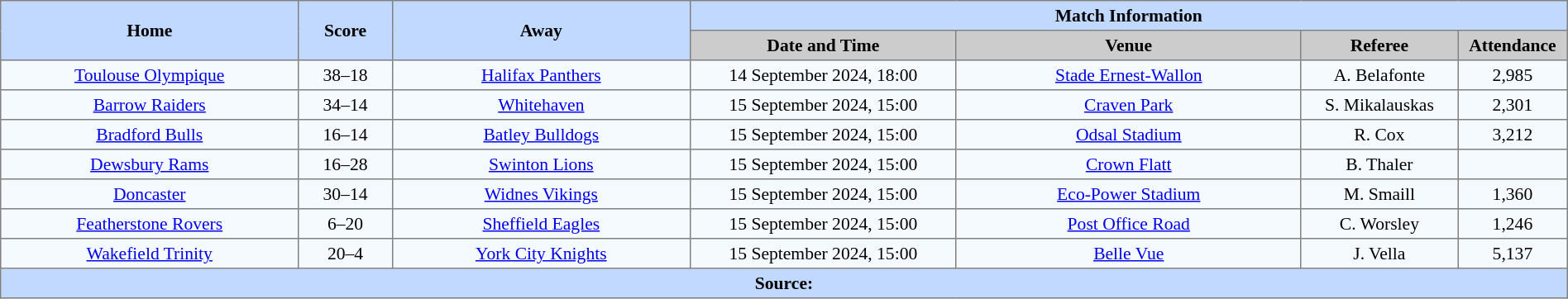<table border=1 style="border-collapse:collapse; font-size:90%; text-align:center;" cellpadding=3 cellspacing=0 width=100%>
<tr bgcolor=#C1D8FF>
<th scope="col" rowspan=2 width=19%>Home</th>
<th scope="col" rowspan=2 width=6%>Score</th>
<th scope="col" rowspan=2 width=19%>Away</th>
<th colspan=6>Match Information</th>
</tr>
<tr bgcolor=#CCCCCC>
<th scope="col" width=17%>Date and Time</th>
<th scope="col" width=22%>Venue</th>
<th scope="col" width=10%>Referee</th>
<th scope="col" width=7%>Attendance</th>
</tr>
<tr bgcolor=#F5FAFF>
<td> <a href='#'>Toulouse Olympique</a></td>
<td>38–18</td>
<td> <a href='#'>Halifax Panthers</a></td>
<td>14 September 2024, 18:00</td>
<td><a href='#'>Stade Ernest-Wallon</a></td>
<td>A. Belafonte</td>
<td>2,985</td>
</tr>
<tr bgcolor=#F5FAFF>
<td> <a href='#'>Barrow Raiders</a></td>
<td>34–14</td>
<td> <a href='#'>Whitehaven</a></td>
<td>15 September 2024, 15:00</td>
<td><a href='#'>Craven Park</a></td>
<td>S. Mikalauskas</td>
<td>2,301</td>
</tr>
<tr bgcolor=#F5FAFF>
<td> <a href='#'>Bradford Bulls</a></td>
<td>16–14</td>
<td> <a href='#'>Batley Bulldogs</a></td>
<td>15 September 2024, 15:00</td>
<td><a href='#'>Odsal Stadium</a></td>
<td>R. Cox</td>
<td>3,212</td>
</tr>
<tr bgcolor=#F5FAFF>
<td> <a href='#'>Dewsbury Rams</a></td>
<td>16–28</td>
<td> <a href='#'>Swinton Lions</a></td>
<td>15 September 2024, 15:00</td>
<td><a href='#'>Crown Flatt</a></td>
<td>B. Thaler</td>
<td></td>
</tr>
<tr bgcolor=#F5FAFF>
<td> <a href='#'>Doncaster</a></td>
<td>30–14</td>
<td> <a href='#'>Widnes Vikings</a></td>
<td>15 September 2024, 15:00</td>
<td><a href='#'>Eco-Power Stadium</a></td>
<td>M. Smaill</td>
<td>1,360</td>
</tr>
<tr bgcolor=#F5FAFF>
<td> <a href='#'>Featherstone Rovers</a></td>
<td>6–20</td>
<td> <a href='#'>Sheffield Eagles</a></td>
<td>15 September 2024, 15:00</td>
<td><a href='#'>Post Office Road</a></td>
<td>C. Worsley</td>
<td>1,246</td>
</tr>
<tr bgcolor=#F5FAFF>
<td> <a href='#'>Wakefield Trinity</a></td>
<td>20–4</td>
<td> <a href='#'>York City Knights</a></td>
<td>15 September 2024, 15:00</td>
<td><a href='#'>Belle Vue</a></td>
<td>J. Vella</td>
<td>5,137</td>
</tr>
<tr style="background:#c1d8ff;">
<th colspan=7>Source:</th>
</tr>
</table>
